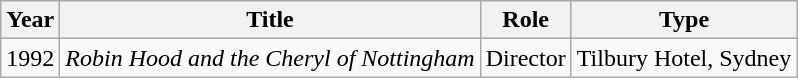<table class="wikitable">
<tr>
<th>Year</th>
<th>Title</th>
<th>Role</th>
<th>Type</th>
</tr>
<tr>
<td>1992</td>
<td><em>Robin Hood and the Cheryl of Nottingham</em></td>
<td>Director</td>
<td>Tilbury Hotel, Sydney</td>
</tr>
</table>
